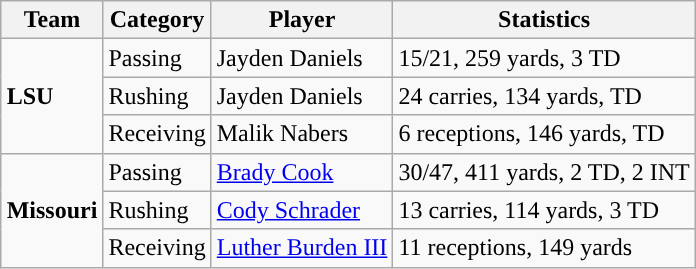<table class="wikitable" style="float: right;">
<tr>
<th>Team</th>
<th>Category</th>
<th>Player</th>
<th>Statistics</th>
</tr>
<tr>
<td rowspan=3><strong>LSU</strong></td>
<td>Passing</td>
<td>Jayden Daniels</td>
<td>15/21, 259 yards, 3 TD</td>
</tr>
<tr>
<td>Rushing</td>
<td>Jayden Daniels</td>
<td>24 carries, 134 yards, TD</td>
</tr>
<tr>
<td>Receiving</td>
<td>Malik Nabers</td>
<td>6 receptions, 146 yards, TD</td>
</tr>
<tr>
<td rowspan=3><strong>Missouri</strong></td>
<td>Passing</td>
<td><a href='#'>Brady Cook</a></td>
<td>30/47, 411 yards, 2 TD, 2 INT</td>
</tr>
<tr>
<td>Rushing</td>
<td><a href='#'>Cody Schrader</a></td>
<td>13 carries, 114 yards, 3 TD</td>
</tr>
<tr>
<td>Receiving</td>
<td><a href='#'>Luther Burden III</a></td>
<td>11 receptions, 149 yards</td>
</tr>
</table>
